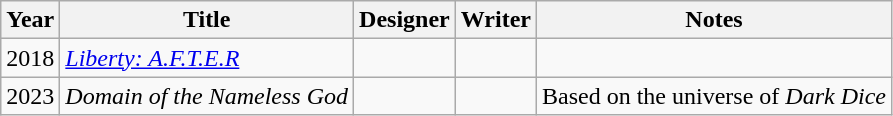<table class="wikitable">
<tr>
<th>Year</th>
<th>Title</th>
<th>Designer</th>
<th>Writer</th>
<th>Notes</th>
</tr>
<tr>
<td>2018</td>
<td><em><a href='#'>Liberty: A.F.T.E.R</a></em></td>
<td></td>
<td></td>
<td></td>
</tr>
<tr>
<td>2023</td>
<td><em>Domain of the Nameless God</em></td>
<td></td>
<td></td>
<td>Based on the universe of <em>Dark Dice</em></td>
</tr>
</table>
